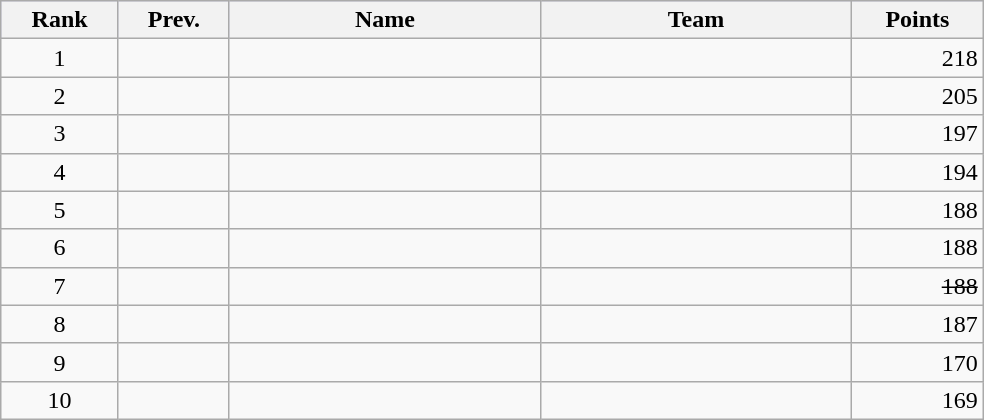<table class="wikitable" style="width:41em; margin-bottom:0px;">
<tr style="background:#ccccff;">
<th>Rank</th>
<th>Prev.</th>
<th>Name</th>
<th>Team</th>
<th>Points</th>
</tr>
<tr>
<td style="text-align:center;">1</td>
<td style="text-align:center;"></td>
<td style="width:200px;"></td>
<td style="width:200px;"></td>
<td style="text-align:right;">218</td>
</tr>
<tr>
<td style="text-align:center;">2</td>
<td style="text-align:center;"></td>
<td></td>
<td></td>
<td style="text-align:right;">205</td>
</tr>
<tr>
<td style="text-align:center;">3</td>
<td style="text-align:center;"></td>
<td></td>
<td></td>
<td style="text-align:right;">197</td>
</tr>
<tr>
<td style="text-align:center;">4</td>
<td style="text-align:center;"></td>
<td></td>
<td></td>
<td style="text-align:right;">194</td>
</tr>
<tr>
<td style="text-align:center;">5</td>
<td style="text-align:center;"></td>
<td></td>
<td></td>
<td style="text-align:right;">188</td>
</tr>
<tr>
<td style="text-align:center;">6</td>
<td style="text-align:center;"></td>
<td></td>
<td></td>
<td style="text-align:right;">188</td>
</tr>
<tr>
<td style="text-align:center;">7</td>
<td style="text-align:center;"></td>
<td></s></td>
<td><s></s></td>
<td style="text-align:right;"><s>188</s></td>
</tr>
<tr>
<td style="text-align:center;">8</td>
<td style="text-align:center;"></td>
<td></td>
<td></td>
<td style="text-align:right;">187</td>
</tr>
<tr>
<td style="text-align:center;">9</td>
<td style="text-align:center;"></td>
<td></td>
<td></td>
<td style="text-align:right;">170</td>
</tr>
<tr>
<td style="text-align:center;">10</td>
<td style="text-align:center;"></td>
<td></td>
<td></td>
<td style="text-align:right;">169</td>
</tr>
</table>
